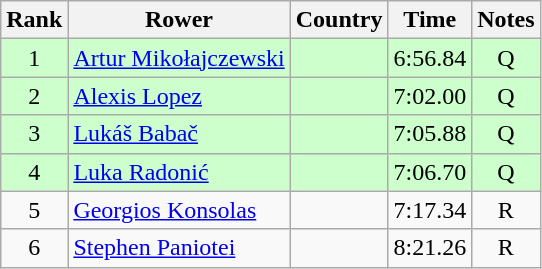<table class="wikitable" style="text-align:center">
<tr>
<th>Rank</th>
<th>Rower</th>
<th>Country</th>
<th>Time</th>
<th>Notes</th>
</tr>
<tr bgcolor=ccffcc>
<td>1</td>
<td align="left"><a href='#'>Artur Mikołajczewski</a></td>
<td align="left"></td>
<td>6:56.84</td>
<td>Q</td>
</tr>
<tr bgcolor=ccffcc>
<td>2</td>
<td align="left"><a href='#'>Alexis Lopez</a></td>
<td align="left"></td>
<td>7:02.00</td>
<td>Q</td>
</tr>
<tr bgcolor=ccffcc>
<td>3</td>
<td align="left"><a href='#'>Lukáš Babač</a></td>
<td align="left"></td>
<td>7:05.88</td>
<td>Q</td>
</tr>
<tr bgcolor=ccffcc>
<td>4</td>
<td align="left"><a href='#'>Luka Radonić</a></td>
<td align="left"></td>
<td>7:06.70</td>
<td>Q</td>
</tr>
<tr>
<td>5</td>
<td align="left"><a href='#'>Georgios Konsolas</a></td>
<td align="left"></td>
<td>7:17.34</td>
<td>R</td>
</tr>
<tr>
<td>6</td>
<td align="left"><a href='#'>Stephen Paniotei</a></td>
<td align="left"></td>
<td>8:21.26</td>
<td>R</td>
</tr>
</table>
